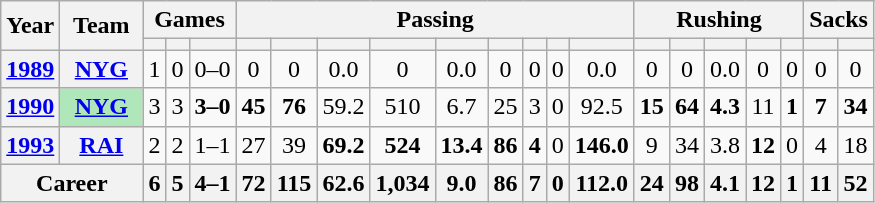<table class="wikitable" style="text-align:center;">
<tr>
<th rowspan="2">Year</th>
<th rowspan="2">Team</th>
<th colspan="3">Games</th>
<th colspan="9">Passing</th>
<th colspan="5">Rushing</th>
<th colspan="2">Sacks</th>
</tr>
<tr>
<th></th>
<th></th>
<th></th>
<th></th>
<th></th>
<th></th>
<th></th>
<th></th>
<th></th>
<th></th>
<th></th>
<th></th>
<th></th>
<th></th>
<th></th>
<th></th>
<th></th>
<th></th>
<th></th>
</tr>
<tr>
<th><a href='#'>1989</a></th>
<th><a href='#'>NYG</a></th>
<td>1</td>
<td>0</td>
<td>0–0</td>
<td>0</td>
<td>0</td>
<td>0.0</td>
<td>0</td>
<td>0.0</td>
<td>0</td>
<td>0</td>
<td>0</td>
<td>0.0</td>
<td>0</td>
<td>0</td>
<td>0.0</td>
<td>0</td>
<td>0</td>
<td>0</td>
<td>0</td>
</tr>
<tr>
<th><a href='#'>1990</a></th>
<th style="background:#afe6ba; width:3em;"><a href='#'>NYG</a></th>
<td>3</td>
<td>3</td>
<td><strong>3–0</strong></td>
<td><strong>45</strong></td>
<td><strong>76</strong></td>
<td>59.2</td>
<td>510</td>
<td>6.7</td>
<td>25</td>
<td>3</td>
<td>0</td>
<td>92.5</td>
<td><strong>15</strong></td>
<td><strong>64</strong></td>
<td><strong>4.3</strong></td>
<td>11</td>
<td><strong>1</strong></td>
<td><strong>7</strong></td>
<td><strong>34</strong></td>
</tr>
<tr>
<th><a href='#'>1993</a></th>
<th><a href='#'>RAI</a></th>
<td>2</td>
<td>2</td>
<td>1–1</td>
<td>27</td>
<td>39</td>
<td><strong>69.2</strong></td>
<td><strong>524</strong></td>
<td><strong>13.4</strong></td>
<td><strong>86</strong></td>
<td><strong>4</strong></td>
<td>0</td>
<td><strong>146.0</strong></td>
<td>9</td>
<td>34</td>
<td>3.8</td>
<td><strong>12</strong></td>
<td>0</td>
<td>4</td>
<td>18</td>
</tr>
<tr>
<th colspan="2">Career</th>
<th>6</th>
<th>5</th>
<th>4–1</th>
<th>72</th>
<th>115</th>
<th>62.6</th>
<th>1,034</th>
<th>9.0</th>
<th>86</th>
<th>7</th>
<th>0</th>
<th>112.0</th>
<th>24</th>
<th>98</th>
<th>4.1</th>
<th>12</th>
<th>1</th>
<th>11</th>
<th>52</th>
</tr>
</table>
